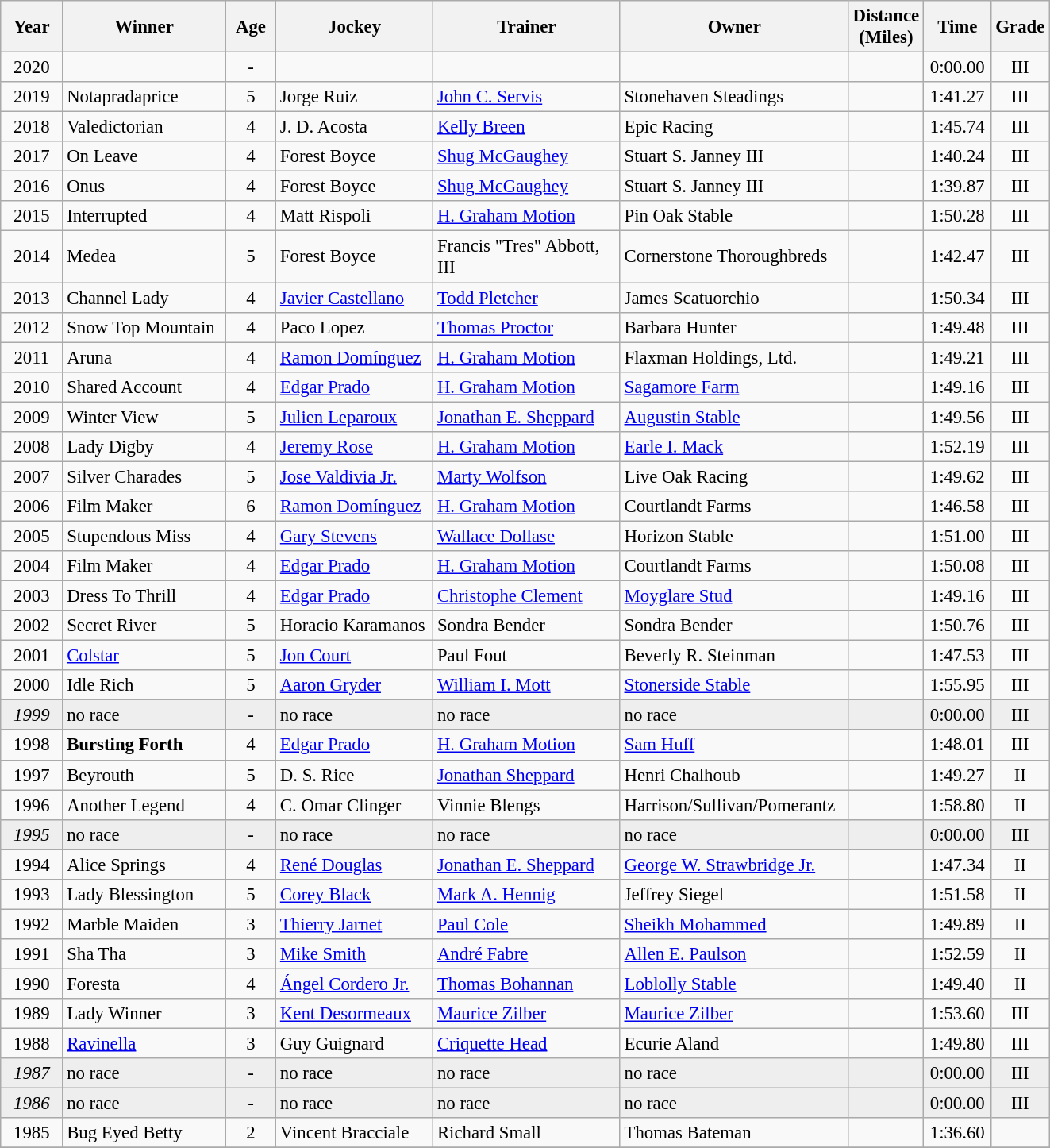<table class="wikitable sortable" style="font-size:95%">
<tr>
<th style="width:45px">Year<br></th>
<th style="width:130px">Winner<br></th>
<th style="width:35px">Age<br></th>
<th style="width:125px">Jockey<br></th>
<th style="width:150px">Trainer<br></th>
<th style="width:185px">Owner<br></th>
<th style="width:55px">Distance<br> (Miles) <br></th>
<th style="width:50px">Time<br></th>
<th style="width:40px">Grade<br></th>
</tr>
<tr>
<td align=center>2020</td>
<td></td>
<td align=center>-</td>
<td></td>
<td></td>
<td></td>
<td align=center></td>
<td align=center>0:00.00</td>
<td align=center>III</td>
</tr>
<tr>
<td align=center>2019</td>
<td>Notapradaprice</td>
<td align=center>5</td>
<td>Jorge Ruiz</td>
<td><a href='#'>John C. Servis</a></td>
<td>Stonehaven Steadings</td>
<td align=center></td>
<td align=center>1:41.27</td>
<td align=center>III</td>
</tr>
<tr>
<td align=center>2018</td>
<td>Valedictorian</td>
<td align=center>4</td>
<td>J. D. Acosta</td>
<td><a href='#'>Kelly Breen</a></td>
<td>Epic Racing</td>
<td align=center></td>
<td align=center>1:45.74</td>
<td align=center>III</td>
</tr>
<tr>
<td align=center>2017</td>
<td>On Leave</td>
<td align=center>4</td>
<td>Forest Boyce</td>
<td><a href='#'>Shug McGaughey</a></td>
<td>Stuart S. Janney III</td>
<td align=center></td>
<td align=center>1:40.24</td>
<td align=center>III</td>
</tr>
<tr>
<td align=center>2016</td>
<td>Onus</td>
<td align=center>4</td>
<td>Forest Boyce</td>
<td><a href='#'>Shug McGaughey</a></td>
<td>Stuart S. Janney III</td>
<td align=center></td>
<td align=center>1:39.87</td>
<td align=center>III</td>
</tr>
<tr>
<td align=center>2015</td>
<td>Interrupted</td>
<td align=center>4</td>
<td>Matt Rispoli</td>
<td><a href='#'>H. Graham Motion</a></td>
<td>Pin Oak Stable</td>
<td align=center></td>
<td align=center>1:50.28</td>
<td align=center>III</td>
</tr>
<tr>
<td align=center>2014</td>
<td>Medea</td>
<td align=center>5</td>
<td>Forest Boyce</td>
<td>Francis "Tres" Abbott, III</td>
<td>Cornerstone Thoroughbreds</td>
<td align=center></td>
<td align=center>1:42.47</td>
<td align=center>III</td>
</tr>
<tr>
<td align=center>2013</td>
<td>Channel Lady</td>
<td align=center>4</td>
<td><a href='#'>Javier Castellano</a></td>
<td><a href='#'>Todd Pletcher</a></td>
<td>James Scatuorchio</td>
<td align=center></td>
<td align=center>1:50.34</td>
<td align=center>III</td>
</tr>
<tr>
<td align=center>2012</td>
<td>Snow Top Mountain</td>
<td align=center>4</td>
<td>Paco Lopez</td>
<td><a href='#'>Thomas Proctor</a></td>
<td>Barbara Hunter</td>
<td align=center></td>
<td align=center>1:49.48</td>
<td align=center>III</td>
</tr>
<tr>
<td align=center>2011</td>
<td>Aruna</td>
<td align=center>4</td>
<td><a href='#'>Ramon Domínguez</a></td>
<td><a href='#'>H. Graham Motion</a></td>
<td>Flaxman Holdings, Ltd.</td>
<td align=center></td>
<td align=center>1:49.21</td>
<td align=center>III</td>
</tr>
<tr>
<td align=center>2010</td>
<td>Shared Account</td>
<td align=center>4</td>
<td><a href='#'>Edgar Prado</a></td>
<td><a href='#'>H. Graham Motion</a></td>
<td><a href='#'>Sagamore Farm</a></td>
<td align=center></td>
<td align=center>1:49.16</td>
<td align=center>III</td>
</tr>
<tr>
<td align=center>2009</td>
<td>Winter View</td>
<td align=center>5</td>
<td><a href='#'>Julien Leparoux</a></td>
<td><a href='#'>Jonathan E. Sheppard</a></td>
<td><a href='#'>Augustin Stable</a></td>
<td align=center></td>
<td align=center>1:49.56</td>
<td align=center>III</td>
</tr>
<tr>
<td align=center>2008</td>
<td>Lady Digby</td>
<td align=center>4</td>
<td><a href='#'>Jeremy Rose</a></td>
<td><a href='#'>H. Graham Motion</a></td>
<td><a href='#'>Earle I. Mack</a></td>
<td align=center></td>
<td align=center>1:52.19</td>
<td align=center>III</td>
</tr>
<tr>
<td align=center>2007</td>
<td>Silver Charades</td>
<td align=center>5</td>
<td><a href='#'>Jose Valdivia Jr.</a></td>
<td><a href='#'>Marty Wolfson</a></td>
<td>Live Oak Racing</td>
<td align=center></td>
<td align=center>1:49.62</td>
<td align=center>III</td>
</tr>
<tr>
<td align=center>2006</td>
<td>Film Maker</td>
<td align=center>6</td>
<td><a href='#'>Ramon Domínguez</a></td>
<td><a href='#'>H. Graham Motion</a></td>
<td>Courtlandt Farms</td>
<td align=center></td>
<td align=center>1:46.58</td>
<td align=center>III</td>
</tr>
<tr>
<td align=center>2005</td>
<td>Stupendous Miss</td>
<td align=center>4</td>
<td><a href='#'>Gary Stevens</a></td>
<td><a href='#'>Wallace Dollase</a></td>
<td>Horizon Stable</td>
<td align=center></td>
<td align=center>1:51.00</td>
<td align=center>III</td>
</tr>
<tr>
<td align=center>2004</td>
<td>Film Maker</td>
<td align=center>4</td>
<td><a href='#'>Edgar Prado</a></td>
<td><a href='#'>H. Graham Motion</a></td>
<td>Courtlandt Farms</td>
<td align=center></td>
<td align=center>1:50.08</td>
<td align=center>III</td>
</tr>
<tr>
<td align=center>2003</td>
<td>Dress To Thrill</td>
<td align=center>4</td>
<td><a href='#'>Edgar Prado</a></td>
<td><a href='#'>Christophe Clement</a></td>
<td><a href='#'>Moyglare Stud</a></td>
<td align=center></td>
<td align=center>1:49.16</td>
<td align=center>III</td>
</tr>
<tr>
<td align=center>2002</td>
<td>Secret River</td>
<td align=center>5</td>
<td>Horacio Karamanos</td>
<td>Sondra Bender</td>
<td>Sondra Bender</td>
<td align=center></td>
<td align=center>1:50.76</td>
<td align=center>III</td>
</tr>
<tr>
<td align=center>2001</td>
<td><a href='#'>Colstar</a></td>
<td align=center>5</td>
<td><a href='#'>Jon Court</a></td>
<td>Paul Fout</td>
<td>Beverly R. Steinman</td>
<td align=center></td>
<td align=center>1:47.53</td>
<td align=center>III</td>
</tr>
<tr>
<td align=center>2000</td>
<td>Idle Rich</td>
<td align=center>5</td>
<td><a href='#'>Aaron Gryder</a></td>
<td><a href='#'>William I. Mott</a></td>
<td><a href='#'>Stonerside Stable</a></td>
<td align=center></td>
<td align=center>1:55.95</td>
<td align=center>III</td>
</tr>
<tr bgcolor="#eeeeee">
<td align=center><em>1999</em></td>
<td>no race</td>
<td align=center>-</td>
<td>no race</td>
<td>no race</td>
<td>no race</td>
<td align=center></td>
<td align=center>0:00.00</td>
<td align=center>III</td>
</tr>
<tr>
<td align=center>1998</td>
<td><strong>Bursting Forth</strong></td>
<td align=center>4</td>
<td><a href='#'>Edgar Prado</a></td>
<td><a href='#'>H. Graham Motion</a></td>
<td><a href='#'>Sam Huff</a></td>
<td align=center></td>
<td align=center>1:48.01</td>
<td align=center>III</td>
</tr>
<tr>
<td align=center>1997</td>
<td>Beyrouth</td>
<td align=center>5</td>
<td>D. S. Rice</td>
<td><a href='#'>Jonathan Sheppard</a></td>
<td>Henri Chalhoub</td>
<td align=center></td>
<td align=center>1:49.27</td>
<td align=center>II</td>
</tr>
<tr>
<td align=center>1996</td>
<td>Another Legend</td>
<td align=center>4</td>
<td>C. Omar Clinger</td>
<td>Vinnie Blengs</td>
<td>Harrison/Sullivan/Pomerantz</td>
<td align=center></td>
<td align=center>1:58.80</td>
<td align=center>II</td>
</tr>
<tr bgcolor="#eeeeee">
<td align=center><em>1995</em></td>
<td>no race</td>
<td align=center>-</td>
<td>no race</td>
<td>no race</td>
<td>no race</td>
<td align=center></td>
<td align=center>0:00.00</td>
<td align=center>III</td>
</tr>
<tr>
<td align=center>1994</td>
<td>Alice Springs</td>
<td align=center>4</td>
<td><a href='#'>René Douglas</a></td>
<td><a href='#'>Jonathan E. Sheppard</a></td>
<td><a href='#'>George W. Strawbridge Jr.</a></td>
<td align=center></td>
<td align=center>1:47.34</td>
<td align=center>II</td>
</tr>
<tr>
<td align=center>1993</td>
<td>Lady Blessington</td>
<td align=center>5</td>
<td><a href='#'>Corey Black</a></td>
<td><a href='#'>Mark A. Hennig</a></td>
<td>Jeffrey Siegel</td>
<td align=center></td>
<td align=center>1:51.58</td>
<td align=center>II</td>
</tr>
<tr>
<td align=center>1992</td>
<td>Marble Maiden</td>
<td align=center>3</td>
<td><a href='#'>Thierry Jarnet</a></td>
<td><a href='#'>Paul Cole</a></td>
<td><a href='#'>Sheikh Mohammed</a></td>
<td align=center></td>
<td align=center>1:49.89</td>
<td align=center>II</td>
</tr>
<tr>
<td align=center>1991</td>
<td>Sha Tha</td>
<td align=center>3</td>
<td><a href='#'>Mike Smith</a></td>
<td><a href='#'>André Fabre</a></td>
<td><a href='#'>Allen E. Paulson</a></td>
<td align=center></td>
<td align=center>1:52.59</td>
<td align=center>II</td>
</tr>
<tr>
<td align=center>1990</td>
<td>Foresta</td>
<td align=center>4</td>
<td><a href='#'>Ángel Cordero Jr.</a></td>
<td><a href='#'>Thomas Bohannan</a></td>
<td><a href='#'>Loblolly Stable</a></td>
<td align=center></td>
<td align=center>1:49.40</td>
<td align=center>II</td>
</tr>
<tr>
<td align=center>1989</td>
<td>Lady Winner</td>
<td align=center>3</td>
<td><a href='#'>Kent Desormeaux</a></td>
<td><a href='#'>Maurice Zilber</a></td>
<td><a href='#'>Maurice Zilber</a></td>
<td align=center></td>
<td align=center>1:53.60</td>
<td align=center>III</td>
</tr>
<tr>
<td align=center>1988</td>
<td><a href='#'>Ravinella</a></td>
<td align=center>3</td>
<td>Guy Guignard</td>
<td><a href='#'>Criquette Head</a></td>
<td>Ecurie Aland</td>
<td align=center></td>
<td align=center>1:49.80</td>
<td align=center>III</td>
</tr>
<tr bgcolor="#eeeeee">
<td align=center><em>1987</em></td>
<td>no race</td>
<td align=center>-</td>
<td>no race</td>
<td>no race</td>
<td>no race</td>
<td align=center></td>
<td align=center>0:00.00</td>
<td align=center>III</td>
</tr>
<tr bgcolor="#eeeeee">
<td align=center><em>1986</em></td>
<td>no race</td>
<td align=center>-</td>
<td>no race</td>
<td>no race</td>
<td>no race</td>
<td align=center></td>
<td align=center>0:00.00</td>
<td align=center>III</td>
</tr>
<tr>
<td align=center>1985</td>
<td>Bug Eyed Betty</td>
<td align=center>2</td>
<td>Vincent Bracciale</td>
<td>Richard Small</td>
<td>Thomas Bateman</td>
<td align=center></td>
<td align=center>1:36.60</td>
<td></td>
</tr>
<tr>
</tr>
</table>
